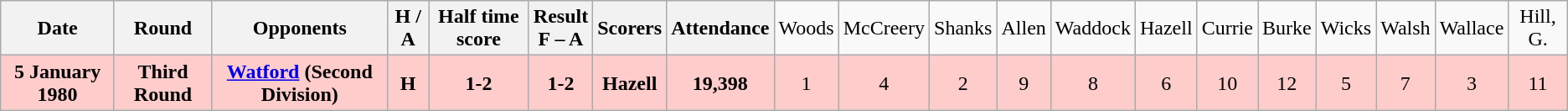<table class="wikitable" style="text-align:center">
<tr>
<th><strong>Date</strong></th>
<th><strong>Round</strong></th>
<th><strong>Opponents</strong></th>
<th><strong>H / A</strong></th>
<th><strong>Half time score</strong></th>
<th><strong>Result</strong><br><strong>F – A</strong></th>
<th><strong>Scorers</strong></th>
<th><strong>Attendance</strong></th>
<td>Woods</td>
<td>McCreery</td>
<td>Shanks</td>
<td>Allen</td>
<td>Waddock</td>
<td>Hazell</td>
<td>Currie</td>
<td>Burke</td>
<td>Wicks</td>
<td>Walsh</td>
<td>Wallace</td>
<td>Hill, G.</td>
</tr>
<tr bgcolor="#ffcccc">
<td><strong>5 January 1980</strong></td>
<td><strong>Third Round</strong></td>
<td><strong><a href='#'>Watford</a> (Second Division)</strong></td>
<td><strong>H</strong></td>
<td><strong>1-2</strong></td>
<td><strong>1-2</strong></td>
<td><strong>Hazell</strong></td>
<td><strong>19,398</strong></td>
<td>1</td>
<td>4</td>
<td>2</td>
<td>9</td>
<td>8</td>
<td>6</td>
<td>10</td>
<td>12</td>
<td>5</td>
<td>7</td>
<td>3</td>
<td>11</td>
</tr>
</table>
